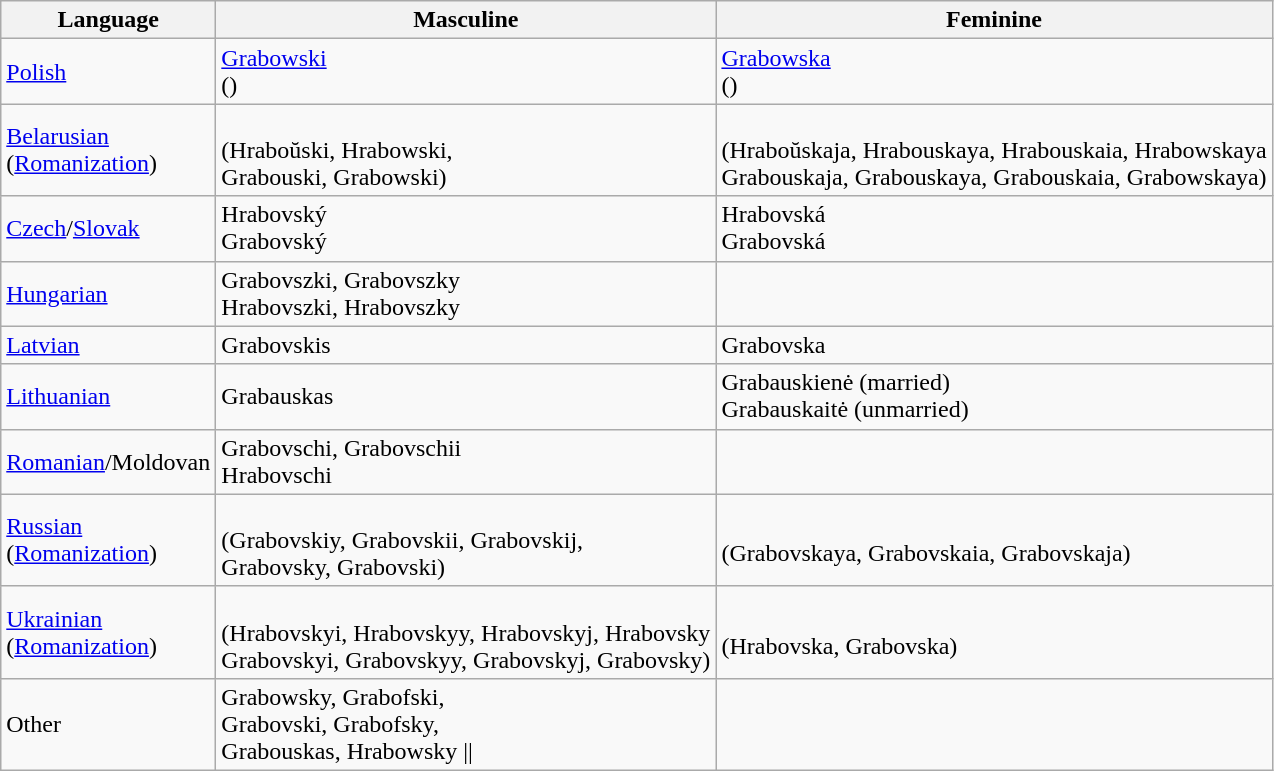<table class="wikitable">
<tr>
<th>Language</th>
<th>Masculine</th>
<th>Feminine</th>
</tr>
<tr>
<td><a href='#'>Polish</a></td>
<td><a href='#'>Grabowski</a> <br>()</td>
<td><a href='#'>Grabowska</a> <br>()</td>
</tr>
<tr>
<td><a href='#'>Belarusian</a> <br>(<a href='#'>Romanization</a>)</td>
<td><br>(Hraboŭski, Hrabowski,<br> Grabouski, Grabowski)</td>
<td><br> (Hraboŭskaja, Hrabouskaya, Hrabouskaia, Hrabowskaya <br>Grabouskaja, Grabouskaya, Grabouskaia, Grabowskaya)</td>
</tr>
<tr>
<td><a href='#'>Czech</a>/<a href='#'>Slovak</a></td>
<td>Hrabovský <br>Grabovský</td>
<td>Hrabovská <br>Grabovská</td>
</tr>
<tr>
<td><a href='#'>Hungarian</a></td>
<td>Grabovszki, Grabovszky <br>Hrabovszki, Hrabovszky</td>
<td></td>
</tr>
<tr>
<td><a href='#'>Latvian</a></td>
<td>Grabovskis</td>
<td>Grabovska</td>
</tr>
<tr>
<td><a href='#'>Lithuanian</a></td>
<td>Grabauskas</td>
<td>Grabauskienė (married)<br> Grabauskaitė (unmarried)</td>
</tr>
<tr>
<td><a href='#'>Romanian</a>/Moldovan</td>
<td>Grabovschi, Grabovschii <br>Hrabovschi</td>
<td></td>
</tr>
<tr>
<td><a href='#'>Russian</a> <br>(<a href='#'>Romanization</a>)</td>
<td><br> (Grabovskiy, Grabovskii, Grabovskij,<br> Grabovsky, Grabovski)</td>
<td><br> (Grabovskaya, Grabovskaia, Grabovskaja)</td>
</tr>
<tr>
<td><a href='#'>Ukrainian</a> <br>(<a href='#'>Romanization</a>)</td>
<td><br> (Hrabovskyi, Hrabovskyy, Hrabovskyj, Hrabovsky <br>Grabovskyi, Grabovskyy, Grabovskyj, Grabovsky)</td>
<td><br> (Hrabovska, Grabovska)</td>
</tr>
<tr>
<td>Other</td>
<td>Grabowsky, Grabofski,<br>Grabovski, Grabofsky,<br> Grabouskas, Hrabowsky ||</td>
</tr>
</table>
